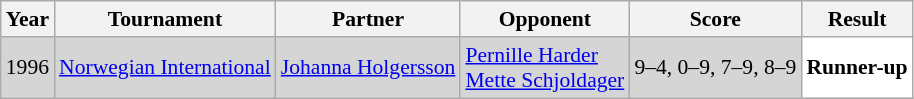<table class="sortable wikitable" style="font-size: 90%;">
<tr>
<th>Year</th>
<th>Tournament</th>
<th>Partner</th>
<th>Opponent</th>
<th>Score</th>
<th>Result</th>
</tr>
<tr style="background:#D5D5D5">
<td align="center">1996</td>
<td align="left"><a href='#'>Norwegian International</a></td>
<td align="left"> <a href='#'>Johanna Holgersson</a></td>
<td align="left"> <a href='#'>Pernille Harder</a> <br>  <a href='#'>Mette Schjoldager</a></td>
<td align="left">9–4, 0–9, 7–9, 8–9</td>
<td style="text-align:left; background:white"> <strong>Runner-up</strong></td>
</tr>
</table>
